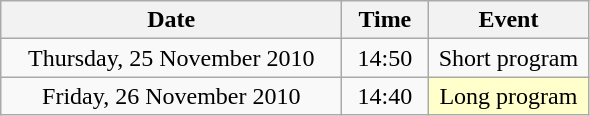<table class = "wikitable" style="text-align:center;">
<tr>
<th width=220>Date</th>
<th width=50>Time</th>
<th width=100>Event</th>
</tr>
<tr>
<td>Thursday, 25 November 2010</td>
<td>14:50</td>
<td>Short program</td>
</tr>
<tr>
<td>Friday, 26 November 2010</td>
<td>14:40</td>
<td bgcolor=ffffcc>Long program</td>
</tr>
</table>
